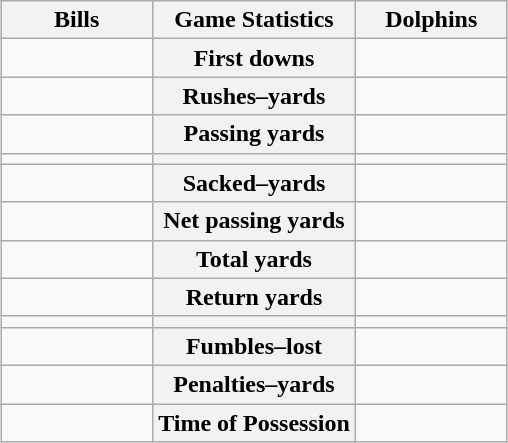<table class="wikitable" style="margin: 1em auto 1em auto">
<tr>
<th style="width:30%;">Bills</th>
<th style="width:40%;">Game Statistics</th>
<th style="width:30%;">Dolphins</th>
</tr>
<tr>
<td style="text-align:right;"></td>
<th>First downs</th>
<td></td>
</tr>
<tr>
<td style="text-align:right;"></td>
<th>Rushes–yards</th>
<td></td>
</tr>
<tr>
<td style="text-align:right;"></td>
<th>Passing yards</th>
<td></td>
</tr>
<tr>
<td style="text-align:right;"></td>
<th></th>
<td></td>
</tr>
<tr>
<td style="text-align:right;"></td>
<th>Sacked–yards</th>
<td></td>
</tr>
<tr>
<td style="text-align:right;"></td>
<th>Net passing yards</th>
<td></td>
</tr>
<tr>
<td style="text-align:right;"></td>
<th>Total yards</th>
<td></td>
</tr>
<tr>
<td style="text-align:right;"></td>
<th>Return yards</th>
<td></td>
</tr>
<tr>
<td style="text-align:right;"></td>
<th></th>
<td></td>
</tr>
<tr>
<td style="text-align:right;"></td>
<th>Fumbles–lost</th>
<td></td>
</tr>
<tr>
<td style="text-align:right;"></td>
<th>Penalties–yards</th>
<td></td>
</tr>
<tr>
<td style="text-align:right;"></td>
<th>Time of Possession</th>
<td></td>
</tr>
</table>
